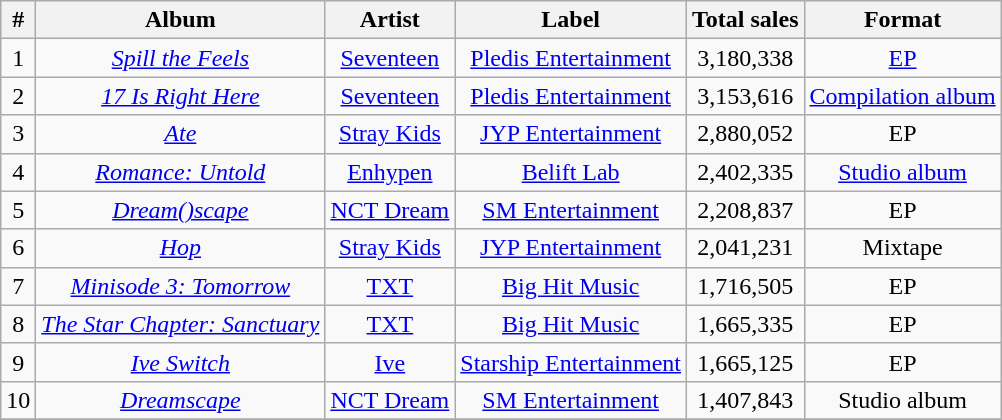<table class="wikitable" style="text-align: center">
<tr>
<th>#</th>
<th>Album</th>
<th>Artist</th>
<th>Label</th>
<th>Total sales</th>
<th>Format</th>
</tr>
<tr>
<td>1</td>
<td><em><a href='#'>Spill the Feels</a></em></td>
<td><a href='#'>Seventeen</a></td>
<td><a href='#'>Pledis Entertainment</a></td>
<td>3,180,338</td>
<td><a href='#'>EP</a></td>
</tr>
<tr>
<td>2</td>
<td><em><a href='#'>17 Is Right Here</a></em></td>
<td><a href='#'>Seventeen</a></td>
<td><a href='#'>Pledis Entertainment</a></td>
<td>3,153,616</td>
<td><a href='#'>Compilation album</a></td>
</tr>
<tr>
<td>3</td>
<td><em><a href='#'>Ate</a></em></td>
<td><a href='#'>Stray Kids</a></td>
<td><a href='#'>JYP Entertainment</a></td>
<td>2,880,052</td>
<td>EP</td>
</tr>
<tr>
<td>4</td>
<td><em><a href='#'>Romance: Untold</a></em></td>
<td><a href='#'>Enhypen</a></td>
<td><a href='#'>Belift Lab</a></td>
<td>2,402,335</td>
<td><a href='#'>Studio album</a></td>
</tr>
<tr>
<td>5</td>
<td><em><a href='#'>Dream()scape</a></em></td>
<td><a href='#'>NCT Dream</a></td>
<td><a href='#'>SM Entertainment</a></td>
<td>2,208,837</td>
<td>EP</td>
</tr>
<tr>
<td>6</td>
<td><em><a href='#'>Hop</a></em></td>
<td><a href='#'>Stray Kids</a></td>
<td><a href='#'>JYP Entertainment</a></td>
<td>2,041,231</td>
<td>Mixtape</td>
</tr>
<tr>
<td>7</td>
<td><em><a href='#'>Minisode 3: Tomorrow</a></em></td>
<td><a href='#'>TXT</a></td>
<td><a href='#'>Big Hit Music</a></td>
<td>1,716,505</td>
<td>EP</td>
</tr>
<tr>
<td>8</td>
<td><em><a href='#'>The Star Chapter: Sanctuary</a></em></td>
<td><a href='#'>TXT</a></td>
<td><a href='#'>Big Hit Music</a></td>
<td>1,665,335</td>
<td>EP</td>
</tr>
<tr>
<td>9</td>
<td><em><a href='#'>Ive Switch</a></em></td>
<td><a href='#'>Ive</a></td>
<td><a href='#'>Starship Entertainment</a></td>
<td>1,665,125</td>
<td>EP</td>
</tr>
<tr>
<td>10</td>
<td><em><a href='#'>Dreamscape</a></em></td>
<td><a href='#'>NCT Dream</a></td>
<td><a href='#'>SM Entertainment</a></td>
<td>1,407,843</td>
<td>Studio album</td>
</tr>
<tr>
</tr>
</table>
